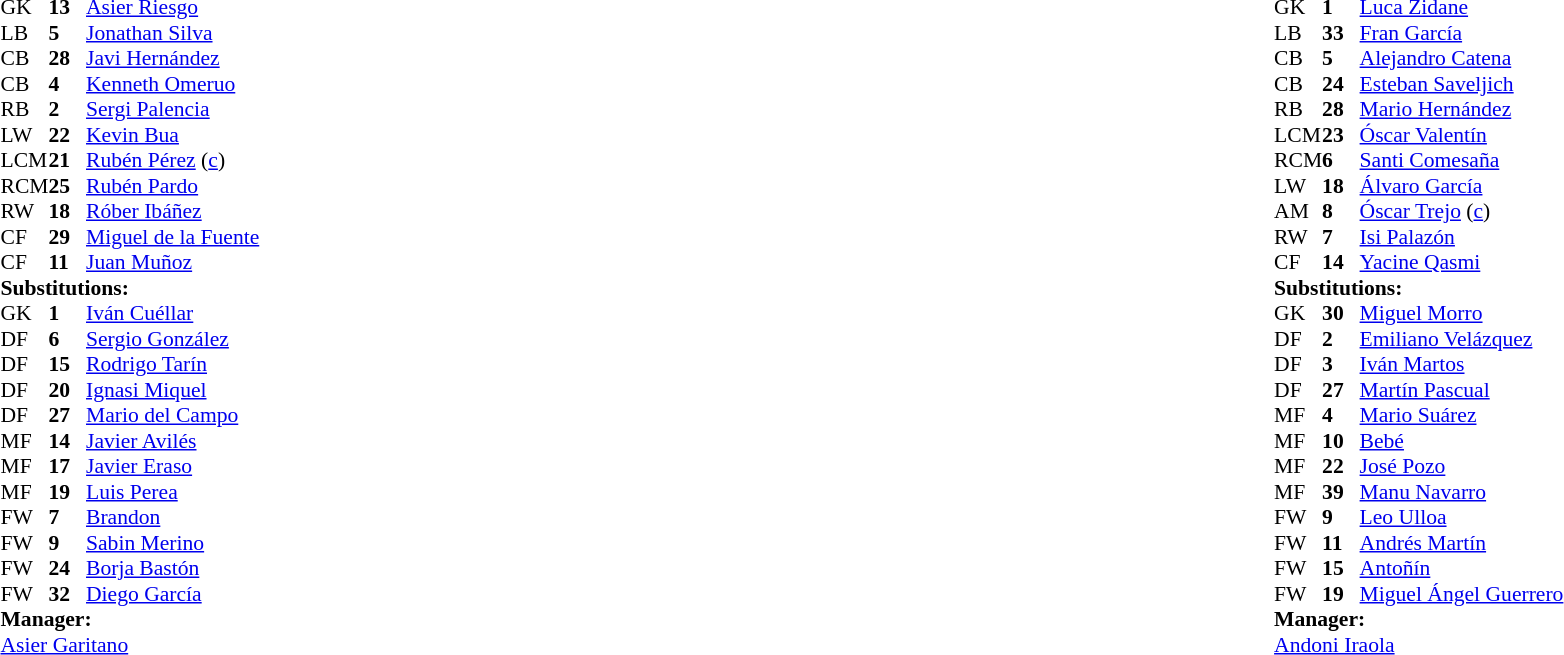<table width="100%">
<tr>
<td valign="top" width="50%"><br><table style="font-size: 90%" cellspacing="0" cellpadding="0">
<tr>
<th width="25"></th>
<th width="25"></th>
</tr>
<tr>
<td>GK</td>
<td><strong>13</strong></td>
<td> <a href='#'>Asier Riesgo</a></td>
</tr>
<tr>
<td>LB</td>
<td><strong>5</strong></td>
<td> <a href='#'>Jonathan Silva</a></td>
<td></td>
<td></td>
</tr>
<tr>
<td>CB</td>
<td><strong>28</strong></td>
<td> <a href='#'>Javi Hernández</a></td>
<td></td>
</tr>
<tr>
<td>CB</td>
<td><strong>4</strong></td>
<td> <a href='#'>Kenneth Omeruo</a></td>
</tr>
<tr>
<td>RB</td>
<td><strong>2</strong></td>
<td> <a href='#'>Sergi Palencia</a></td>
</tr>
<tr>
<td>LW</td>
<td><strong>22</strong></td>
<td> <a href='#'>Kevin Bua</a></td>
<td></td>
<td></td>
</tr>
<tr>
<td>LCM</td>
<td><strong>21</strong></td>
<td> <a href='#'>Rubén Pérez</a> (<a href='#'>c</a>)</td>
<td></td>
<td></td>
</tr>
<tr>
<td>RCM</td>
<td><strong>25</strong></td>
<td> <a href='#'>Rubén Pardo</a></td>
</tr>
<tr>
<td>RW</td>
<td><strong>18</strong></td>
<td> <a href='#'>Róber Ibáñez</a></td>
<td></td>
<td></td>
</tr>
<tr>
<td>CF</td>
<td><strong>29</strong></td>
<td> <a href='#'>Miguel de la Fuente</a></td>
</tr>
<tr>
<td>CF</td>
<td><strong>11</strong></td>
<td> <a href='#'>Juan Muñoz</a></td>
<td></td>
<td></td>
</tr>
<tr>
<td colspan=3><strong>Substitutions:</strong></td>
</tr>
<tr>
<td>GK</td>
<td><strong>1</strong></td>
<td> <a href='#'>Iván Cuéllar</a></td>
</tr>
<tr>
<td>DF</td>
<td><strong>6</strong></td>
<td> <a href='#'>Sergio González</a></td>
<td></td>
<td></td>
</tr>
<tr>
<td>DF</td>
<td><strong>15</strong></td>
<td> <a href='#'>Rodrigo Tarín</a></td>
</tr>
<tr>
<td>DF</td>
<td><strong>20</strong></td>
<td> <a href='#'>Ignasi Miquel</a></td>
</tr>
<tr>
<td>DF</td>
<td><strong>27</strong></td>
<td> <a href='#'>Mario del Campo</a></td>
</tr>
<tr>
<td>MF</td>
<td><strong>14</strong></td>
<td> <a href='#'>Javier Avilés</a></td>
<td></td>
<td></td>
</tr>
<tr>
<td>MF</td>
<td><strong>17</strong></td>
<td> <a href='#'>Javier Eraso</a></td>
<td></td>
<td></td>
</tr>
<tr>
<td>MF</td>
<td><strong>19</strong></td>
<td> <a href='#'>Luis Perea</a></td>
</tr>
<tr>
<td>FW</td>
<td><strong>7</strong></td>
<td> <a href='#'>Brandon</a></td>
</tr>
<tr>
<td>FW</td>
<td><strong>9</strong></td>
<td> <a href='#'>Sabin Merino</a></td>
<td></td>
<td></td>
</tr>
<tr>
<td>FW</td>
<td><strong>24</strong></td>
<td> <a href='#'>Borja Bastón</a></td>
</tr>
<tr>
<td>FW</td>
<td><strong>32</strong></td>
<td> <a href='#'>Diego García</a></td>
<td></td>
<td></td>
</tr>
<tr>
<td colspan=3><strong>Manager:</strong></td>
</tr>
<tr>
<td colspan=3> <a href='#'>Asier Garitano</a></td>
</tr>
</table>
</td>
<td valign="top"></td>
<td valign="top" width="50%"><br><table style="font-size: 90%" cellspacing="0" cellpadding="0" align="center">
<tr>
<th width=25></th>
<th width=25></th>
</tr>
<tr>
<td>GK</td>
<td><strong>1</strong></td>
<td> <a href='#'>Luca Zidane</a></td>
</tr>
<tr>
<td>LB</td>
<td><strong>33</strong></td>
<td> <a href='#'>Fran García</a></td>
</tr>
<tr>
<td>CB</td>
<td><strong>5</strong></td>
<td> <a href='#'>Alejandro Catena</a></td>
<td></td>
</tr>
<tr>
<td>CB</td>
<td><strong>24</strong></td>
<td> <a href='#'>Esteban Saveljich</a></td>
<td></td>
<td></td>
</tr>
<tr>
<td>RB</td>
<td><strong>28</strong></td>
<td> <a href='#'>Mario Hernández</a></td>
</tr>
<tr>
<td>LCM</td>
<td><strong>23</strong></td>
<td> <a href='#'>Óscar Valentín</a></td>
<td></td>
<td></td>
</tr>
<tr>
<td>RCM</td>
<td><strong>6</strong></td>
<td> <a href='#'>Santi Comesaña</a></td>
</tr>
<tr>
<td>LW</td>
<td><strong>18</strong></td>
<td> <a href='#'>Álvaro García</a></td>
<td></td>
<td></td>
</tr>
<tr>
<td>AM</td>
<td><strong>8</strong></td>
<td> <a href='#'>Óscar Trejo</a> (<a href='#'>c</a>)</td>
<td></td>
<td></td>
</tr>
<tr>
<td>RW</td>
<td><strong>7</strong></td>
<td> <a href='#'>Isi Palazón</a></td>
</tr>
<tr>
<td>CF</td>
<td><strong>14</strong></td>
<td> <a href='#'>Yacine Qasmi</a></td>
<td></td>
<td></td>
</tr>
<tr>
<td colspan=3><strong>Substitutions:</strong></td>
</tr>
<tr>
<td>GK</td>
<td><strong>30</strong></td>
<td> <a href='#'>Miguel Morro</a></td>
</tr>
<tr>
<td>DF</td>
<td><strong>2</strong></td>
<td> <a href='#'>Emiliano Velázquez</a></td>
<td></td>
<td></td>
</tr>
<tr>
<td>DF</td>
<td><strong>3</strong></td>
<td> <a href='#'>Iván Martos</a></td>
<td></td>
<td></td>
</tr>
<tr>
<td>DF</td>
<td><strong>27</strong></td>
<td> <a href='#'>Martín Pascual</a></td>
</tr>
<tr>
<td>MF</td>
<td><strong>4</strong></td>
<td> <a href='#'>Mario Suárez</a></td>
<td></td>
<td></td>
</tr>
<tr>
<td>MF</td>
<td><strong>10</strong></td>
<td> <a href='#'>Bebé</a></td>
</tr>
<tr>
<td>MF</td>
<td><strong>22</strong></td>
<td> <a href='#'>José Pozo</a></td>
</tr>
<tr>
<td>MF</td>
<td><strong>39</strong></td>
<td> <a href='#'>Manu Navarro</a></td>
</tr>
<tr>
<td>FW</td>
<td><strong>9</strong></td>
<td> <a href='#'>Leo Ulloa</a></td>
</tr>
<tr>
<td>FW</td>
<td><strong>11</strong></td>
<td> <a href='#'>Andrés Martín</a></td>
<td></td>
<td></td>
</tr>
<tr>
<td>FW</td>
<td><strong>15</strong></td>
<td> <a href='#'>Antoñín</a></td>
<td></td>
<td></td>
</tr>
<tr>
<td>FW</td>
<td><strong>19</strong></td>
<td> <a href='#'>Miguel Ángel Guerrero</a></td>
</tr>
<tr>
<td colspan=3><strong>Manager:</strong></td>
</tr>
<tr>
<td colspan=3> <a href='#'>Andoni Iraola</a></td>
</tr>
</table>
</td>
</tr>
</table>
